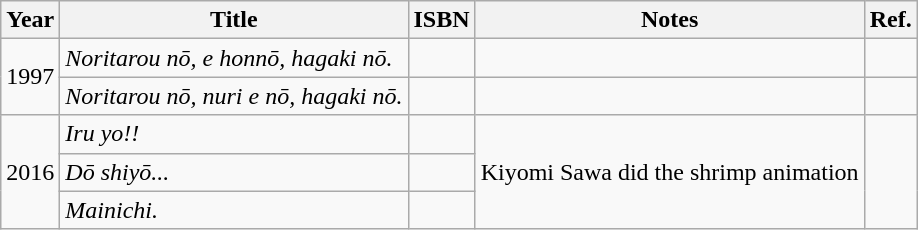<table class="wikitable">
<tr>
<th>Year</th>
<th>Title</th>
<th>ISBN</th>
<th>Notes</th>
<th>Ref.</th>
</tr>
<tr>
<td rowspan="2">1997</td>
<td><em>Noritarou nō, e honnō, hagaki nō.</em></td>
<td></td>
<td></td>
<td></td>
</tr>
<tr>
<td><em>Noritarou nō, nuri e nō, hagaki nō.</em></td>
<td></td>
<td></td>
<td></td>
</tr>
<tr>
<td rowspan="3">2016</td>
<td><em>Iru yo!!</em></td>
<td></td>
<td rowspan="3">Kiyomi Sawa did the shrimp animation</td>
<td rowspan="3"></td>
</tr>
<tr>
<td><em>Dō shiyō...</em></td>
<td></td>
</tr>
<tr>
<td><em>Mainichi.</em></td>
<td></td>
</tr>
</table>
